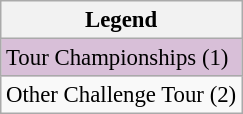<table class="wikitable" style="font-size:95%;">
<tr>
<th>Legend</th>
</tr>
<tr style="background:thistle;">
<td>Tour Championships (1)</td>
</tr>
<tr>
<td>Other Challenge Tour (2)</td>
</tr>
</table>
